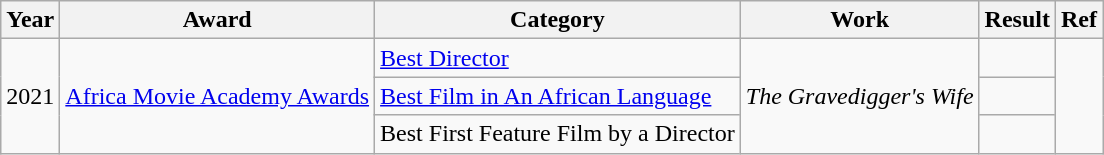<table class="wikitable">
<tr>
<th>Year</th>
<th>Award</th>
<th>Category</th>
<th>Work</th>
<th>Result</th>
<th>Ref</th>
</tr>
<tr>
<td rowspan="3">2021</td>
<td rowspan="3"><a href='#'>Africa Movie Academy Awards</a></td>
<td><a href='#'>Best Director</a></td>
<td rowspan="3"><em>The Gravedigger's Wife</em></td>
<td></td>
<td rowspan="3"></td>
</tr>
<tr>
<td><a href='#'>Best Film in An African Language</a></td>
<td></td>
</tr>
<tr>
<td>Best First Feature Film by a Director</td>
<td></td>
</tr>
</table>
